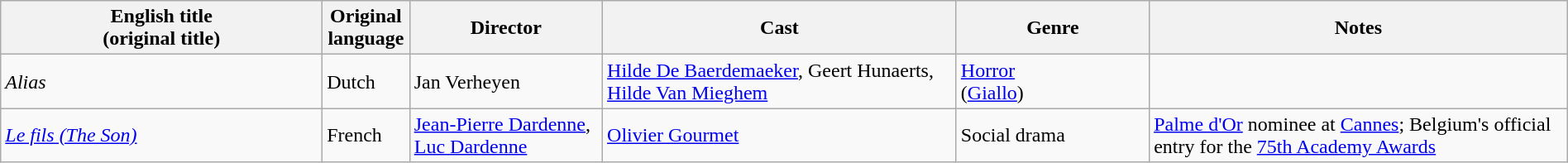<table class="wikitable" width= "100%">
<tr>
<th width=20%>English title <br> (original title)</th>
<th width=5%>Original language</th>
<th width=12%>Director</th>
<th width=22%>Cast</th>
<th width=12%>Genre</th>
<th width=26%>Notes</th>
</tr>
<tr>
<td><em>Alias</em></td>
<td>Dutch</td>
<td>Jan Verheyen</td>
<td><a href='#'>Hilde De Baerdemaeker</a>, Geert Hunaerts, <a href='#'>Hilde Van Mieghem</a></td>
<td><a href='#'>Horror</a> <br> (<a href='#'>Giallo</a>)</td>
<td></td>
</tr>
<tr>
<td><em><a href='#'>Le fils (The Son)</a></em></td>
<td>French</td>
<td><a href='#'>Jean-Pierre Dardenne</a>, <a href='#'>Luc Dardenne</a></td>
<td><a href='#'>Olivier Gourmet</a></td>
<td>Social drama</td>
<td><a href='#'>Palme d'Or</a> nominee at <a href='#'>Cannes</a>; Belgium's official entry for the <a href='#'>75th Academy Awards</a></td>
</tr>
</table>
